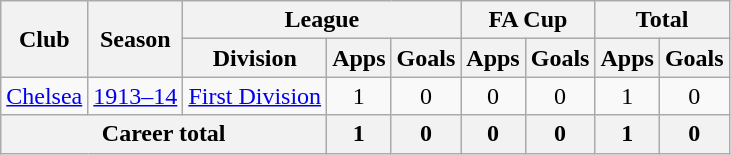<table class="wikitable" style="text-align: center;">
<tr>
<th rowspan="2">Club</th>
<th rowspan="2">Season</th>
<th colspan="3">League</th>
<th colspan="2">FA Cup</th>
<th colspan="2">Total</th>
</tr>
<tr>
<th>Division</th>
<th>Apps</th>
<th>Goals</th>
<th>Apps</th>
<th>Goals</th>
<th>Apps</th>
<th>Goals</th>
</tr>
<tr>
<td><a href='#'>Chelsea</a></td>
<td><a href='#'>1913–14</a></td>
<td><a href='#'>First Division</a></td>
<td>1</td>
<td>0</td>
<td>0</td>
<td>0</td>
<td>1</td>
<td>0</td>
</tr>
<tr>
<th colspan="3">Career total</th>
<th>1</th>
<th>0</th>
<th>0</th>
<th>0</th>
<th>1</th>
<th>0</th>
</tr>
</table>
